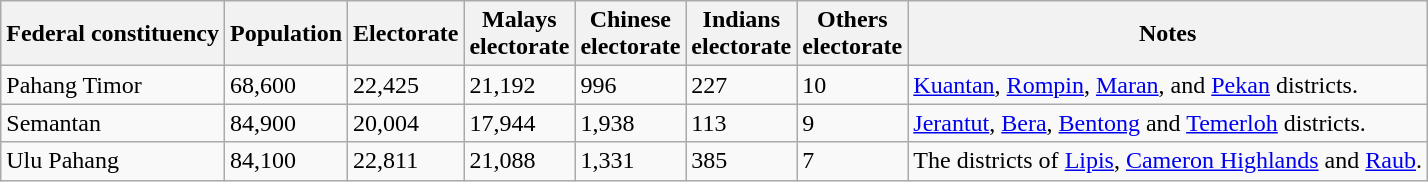<table class="wikitable sortable">
<tr>
<th>Federal constituency</th>
<th>Population</th>
<th>Electorate</th>
<th>Malays<br>electorate</th>
<th>Chinese<br>electorate</th>
<th>Indians<br>electorate</th>
<th>Others<br>electorate</th>
<th>Notes</th>
</tr>
<tr>
<td>Pahang Timor</td>
<td>68,600</td>
<td>22,425</td>
<td>21,192</td>
<td>996</td>
<td>227</td>
<td>10</td>
<td><a href='#'>Kuantan</a>, <a href='#'>Rompin</a>, <a href='#'>Maran</a>, and <a href='#'>Pekan</a> districts.</td>
</tr>
<tr>
<td>Semantan</td>
<td>84,900</td>
<td>20,004</td>
<td>17,944</td>
<td>1,938</td>
<td>113</td>
<td>9</td>
<td><a href='#'>Jerantut</a>, <a href='#'>Bera</a>, <a href='#'>Bentong</a> and <a href='#'>Temerloh</a> districts.</td>
</tr>
<tr>
<td>Ulu Pahang</td>
<td>84,100</td>
<td>22,811</td>
<td>21,088</td>
<td>1,331</td>
<td>385</td>
<td>7</td>
<td>The districts of <a href='#'>Lipis</a>, <a href='#'>Cameron Highlands</a> and <a href='#'>Raub</a>.</td>
</tr>
</table>
